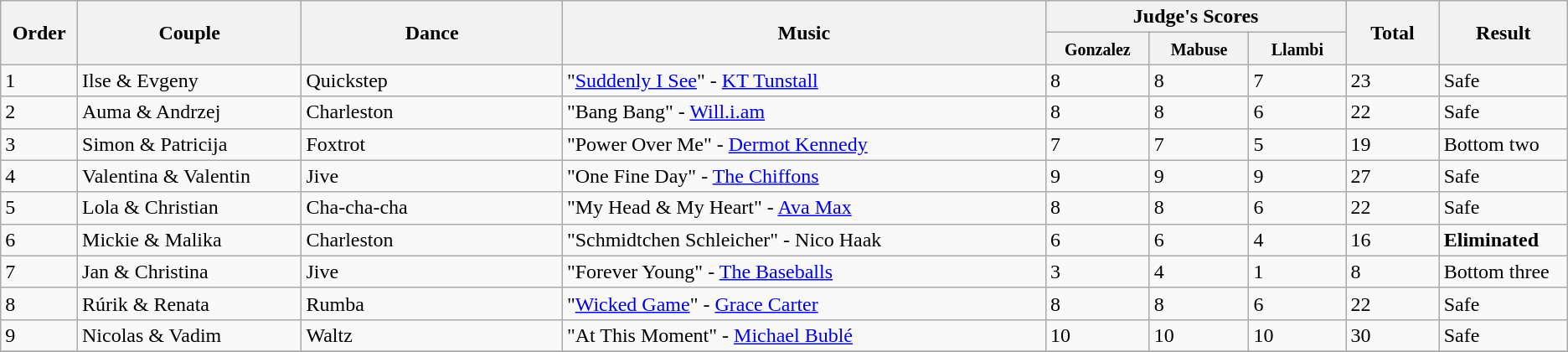<table class="wikitable sortable center">
<tr>
<th rowspan="2" style="width: 4em">Order</th>
<th rowspan="2" style="width: 17em">Couple</th>
<th rowspan="2" style="width: 20em">Dance</th>
<th rowspan="2" style="width: 40em">Music</th>
<th colspan="3">Judge's Scores</th>
<th rowspan="2" style="width: 6em">Total</th>
<th rowspan="2" style="width: 7em">Result</th>
</tr>
<tr>
<th style="width: 6em"><small>Gonzalez</small></th>
<th style="width: 6em"><small>Mabuse</small></th>
<th style="width: 6em"><small>Llambi</small></th>
</tr>
<tr>
<td>1</td>
<td>Ilse & Evgeny</td>
<td>Quickstep</td>
<td>"<a href='#'>Suddenly I See</a>" - <a href='#'>KT Tunstall</a></td>
<td>8</td>
<td>8</td>
<td>7</td>
<td>23</td>
<td>Safe</td>
</tr>
<tr>
<td>2</td>
<td>Auma & Andrzej</td>
<td>Charleston</td>
<td>"Bang Bang" - <a href='#'>Will.i.am</a></td>
<td>8</td>
<td>8</td>
<td>6</td>
<td>22</td>
<td>Safe</td>
</tr>
<tr>
<td>3</td>
<td>Simon & Patricija</td>
<td>Foxtrot</td>
<td>"Power Over Me" - <a href='#'>Dermot Kennedy</a></td>
<td>7</td>
<td>7</td>
<td>5</td>
<td>19</td>
<td>Bottom two</td>
</tr>
<tr>
<td>4</td>
<td>Valentina & Valentin</td>
<td>Jive</td>
<td>"One Fine Day" - <a href='#'>The Chiffons</a></td>
<td>9</td>
<td>9</td>
<td>9</td>
<td>27</td>
<td>Safe</td>
</tr>
<tr>
<td>5</td>
<td>Lola & Christian</td>
<td>Cha-cha-cha</td>
<td>"My Head & My Heart" - <a href='#'>Ava Max</a></td>
<td>8</td>
<td>8</td>
<td>6</td>
<td>22</td>
<td>Safe</td>
</tr>
<tr>
<td>6</td>
<td>Mickie & Malika</td>
<td>Charleston</td>
<td>"Schmidtchen Schleicher" - Nico Haak</td>
<td>6</td>
<td>6</td>
<td>4</td>
<td>16</td>
<td><strong>Eliminated</strong></td>
</tr>
<tr>
<td>7</td>
<td>Jan & Christina</td>
<td>Jive</td>
<td>"Forever Young" - <a href='#'>The Baseballs</a></td>
<td>3</td>
<td>4</td>
<td>1</td>
<td>8</td>
<td>Bottom three</td>
</tr>
<tr>
<td>8</td>
<td>Rúrik & Renata</td>
<td>Rumba</td>
<td>"<a href='#'>Wicked Game</a>" - <a href='#'>Grace Carter</a></td>
<td>8</td>
<td>8</td>
<td>6</td>
<td>22</td>
<td>Safe</td>
</tr>
<tr>
<td>9</td>
<td>Nicolas & Vadim</td>
<td>Waltz</td>
<td>"At This Moment" - <a href='#'>Michael Bublé</a></td>
<td>10</td>
<td>10</td>
<td>10</td>
<td>30</td>
<td>Safe</td>
</tr>
<tr>
</tr>
</table>
